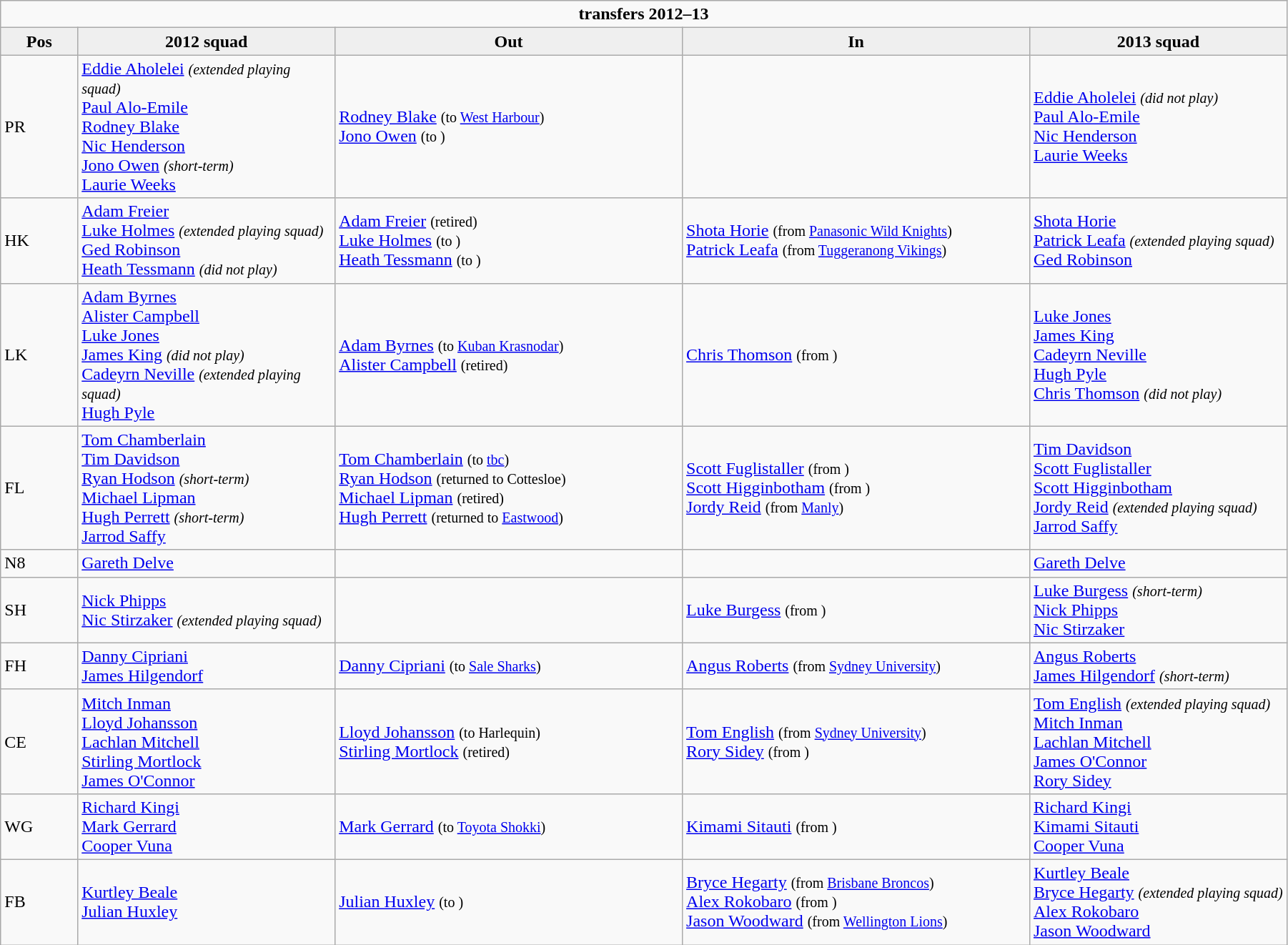<table class="wikitable" style="text-align: left; width:95%">
<tr>
<td colspan="100%" style="text-align:center;"><strong> transfers 2012–13</strong></td>
</tr>
<tr>
<th style="background:#efefef; width:6%;">Pos</th>
<th style="background:#efefef; width:20%;">2012 squad</th>
<th style="background:#efefef; width:27%;">Out</th>
<th style="background:#efefef; width:27%;">In</th>
<th style="background:#efefef; width:20%;">2013 squad</th>
</tr>
<tr>
<td>PR</td>
<td> <a href='#'>Eddie Aholelei</a> <small><em>(extended playing squad)</em></small><br><a href='#'>Paul Alo-Emile</a><br><a href='#'>Rodney Blake</a><br><a href='#'>Nic Henderson</a><br><a href='#'>Jono Owen</a> <small><em>(short-term)</em></small><br><a href='#'>Laurie Weeks</a></td>
<td>  <a href='#'>Rodney Blake</a> <small>(to <a href='#'>West Harbour</a>)</small><br> <a href='#'>Jono Owen</a> <small>(to )</small></td>
<td></td>
<td> <a href='#'>Eddie Aholelei</a> <small><em>(did not play)</em></small><br><a href='#'>Paul Alo-Emile</a><br><a href='#'>Nic Henderson</a><br><a href='#'>Laurie Weeks</a></td>
</tr>
<tr>
<td>HK</td>
<td> <a href='#'>Adam Freier</a><br><a href='#'>Luke Holmes</a> <small><em>(extended playing squad)</em></small><br><a href='#'>Ged Robinson</a><br><a href='#'>Heath Tessmann</a> <small><em>(did not play)</em></small></td>
<td>  <a href='#'>Adam Freier</a> <small>(retired)</small><br> <a href='#'>Luke Holmes</a> <small>(to )</small><br> <a href='#'>Heath Tessmann</a> <small>(to )</small></td>
<td>  <a href='#'>Shota Horie</a> <small>(from  <a href='#'>Panasonic Wild Knights</a>)</small><br> <a href='#'>Patrick Leafa</a> <small>(from <a href='#'>Tuggeranong Vikings</a>)</small></td>
<td> <a href='#'>Shota Horie</a><br><a href='#'>Patrick Leafa</a> <small><em>(extended playing squad)</em></small><br><a href='#'>Ged Robinson</a></td>
</tr>
<tr>
<td>LK</td>
<td> <a href='#'>Adam Byrnes</a><br><a href='#'>Alister Campbell</a><br><a href='#'>Luke Jones</a><br><a href='#'>James King</a> <small><em>(did not play)</em></small><br><a href='#'>Cadeyrn Neville</a> <small><em>(extended playing squad)</em></small><br><a href='#'>Hugh Pyle</a></td>
<td>  <a href='#'>Adam Byrnes</a> <small>(to  <a href='#'>Kuban Krasnodar</a>)</small><br> <a href='#'>Alister Campbell</a> <small>(retired)</small></td>
<td>  <a href='#'>Chris Thomson</a> <small>(from )</small></td>
<td> <a href='#'>Luke Jones</a><br><a href='#'>James King</a><br><a href='#'>Cadeyrn Neville</a><br><a href='#'>Hugh Pyle</a><br><a href='#'>Chris Thomson</a> <small><em>(did not play)</em></small></td>
</tr>
<tr>
<td>FL</td>
<td> <a href='#'>Tom Chamberlain</a><br><a href='#'>Tim Davidson</a><br><a href='#'>Ryan Hodson</a> <small><em>(short-term)</em></small><br><a href='#'>Michael Lipman</a><br><a href='#'>Hugh Perrett</a> <small><em>(short-term)</em></small><br><a href='#'>Jarrod Saffy</a></td>
<td>  <a href='#'>Tom Chamberlain</a> <small>(to  <a href='#'>tbc</a>)</small><br> <a href='#'>Ryan Hodson</a> <small>(returned to Cottesloe)</small><br> <a href='#'>Michael Lipman</a> <small>(retired)</small><br> <a href='#'>Hugh Perrett</a> <small>(returned to <a href='#'>Eastwood</a>)</small></td>
<td>  <a href='#'>Scott Fuglistaller</a> <small>(from )</small><br> <a href='#'>Scott Higginbotham</a> <small>(from )</small><br> <a href='#'>Jordy Reid</a> <small>(from <a href='#'>Manly</a>)</small></td>
<td> <a href='#'>Tim Davidson</a><br><a href='#'>Scott Fuglistaller</a><br><a href='#'>Scott Higginbotham</a><br><a href='#'>Jordy Reid</a> <small><em>(extended playing squad)</em></small><br><a href='#'>Jarrod Saffy</a></td>
</tr>
<tr>
<td>N8</td>
<td> <a href='#'>Gareth Delve</a></td>
<td></td>
<td></td>
<td> <a href='#'>Gareth Delve</a></td>
</tr>
<tr>
<td>SH</td>
<td> <a href='#'>Nick Phipps</a><br><a href='#'>Nic Stirzaker</a> <small><em>(extended playing squad)</em></small></td>
<td></td>
<td>  <a href='#'>Luke Burgess</a> <small>(from )</small></td>
<td> <a href='#'>Luke Burgess</a> <small><em>(short-term)</em></small><br><a href='#'>Nick Phipps</a><br><a href='#'>Nic Stirzaker</a></td>
</tr>
<tr>
<td>FH</td>
<td> <a href='#'>Danny Cipriani</a><br><a href='#'>James Hilgendorf</a></td>
<td>  <a href='#'>Danny Cipriani</a> <small>(to  <a href='#'>Sale Sharks</a>)</small></td>
<td>  <a href='#'>Angus Roberts</a> <small>(from <a href='#'>Sydney University</a>)</small><br></td>
<td> <a href='#'>Angus Roberts</a><br><a href='#'>James Hilgendorf</a> <small><em>(short-term)</em></small></td>
</tr>
<tr>
<td>CE</td>
<td> <a href='#'>Mitch Inman</a><br><a href='#'>Lloyd Johansson</a><br><a href='#'>Lachlan Mitchell</a><br><a href='#'>Stirling Mortlock</a><br><a href='#'>James O'Connor</a></td>
<td>  <a href='#'>Lloyd Johansson</a> <small>(to Harlequin)</small><br> <a href='#'>Stirling Mortlock</a> <small>(retired)</small></td>
<td>  <a href='#'>Tom English</a> <small>(from <a href='#'>Sydney University</a>)</small><br> <a href='#'>Rory Sidey</a> <small>(from )</small></td>
<td> <a href='#'>Tom English</a> <small><em>(extended playing squad)</em></small><br><a href='#'>Mitch Inman</a><br><a href='#'>Lachlan Mitchell</a><br><a href='#'>James O'Connor</a><br><a href='#'>Rory Sidey</a></td>
</tr>
<tr>
<td>WG</td>
<td> <a href='#'>Richard Kingi</a><br><a href='#'>Mark Gerrard</a><br><a href='#'>Cooper Vuna</a></td>
<td>  <a href='#'>Mark Gerrard</a> <small>(to  <a href='#'>Toyota Shokki</a>)</small></td>
<td>  <a href='#'>Kimami Sitauti</a> <small>(from )</small></td>
<td> <a href='#'>Richard Kingi</a><br><a href='#'>Kimami Sitauti</a><br><a href='#'>Cooper Vuna</a></td>
</tr>
<tr>
<td>FB</td>
<td> <a href='#'>Kurtley Beale</a><br><a href='#'>Julian Huxley</a></td>
<td>  <a href='#'>Julian Huxley</a> <small>(to )</small></td>
<td>  <a href='#'>Bryce Hegarty</a> <small>(from <a href='#'>Brisbane Broncos</a>)</small><br> <a href='#'>Alex Rokobaro</a> <small>(from )</small><br> <a href='#'>Jason Woodward</a> <small>(from  <a href='#'>Wellington Lions</a>)</small></td>
<td> <a href='#'>Kurtley Beale</a><br><a href='#'>Bryce Hegarty</a> <small><em>(extended playing squad)</em></small><br><a href='#'>Alex Rokobaro</a><br><a href='#'>Jason Woodward</a></td>
</tr>
</table>
